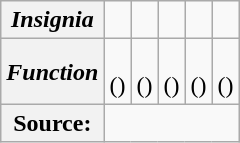<table class="wikitable" style="text-align: center;">
<tr>
<th><em>Insignia</em></th>
<td></td>
<td></td>
<td></td>
<td></td>
<td></td>
</tr>
<tr>
<th><em>Function</em></th>
<td><br>()</td>
<td><br>()</td>
<td><br>()</td>
<td><br>()</td>
<td><br>()</td>
</tr>
<tr>
<th>Source:</th>
<td colspan=5></td>
</tr>
</table>
